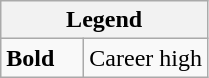<table class="wikitable">
<tr>
<th colspan="2">Legend</th>
</tr>
<tr>
<td style="width:3em;"><strong>Bold</strong></td>
<td>Career high</td>
</tr>
</table>
